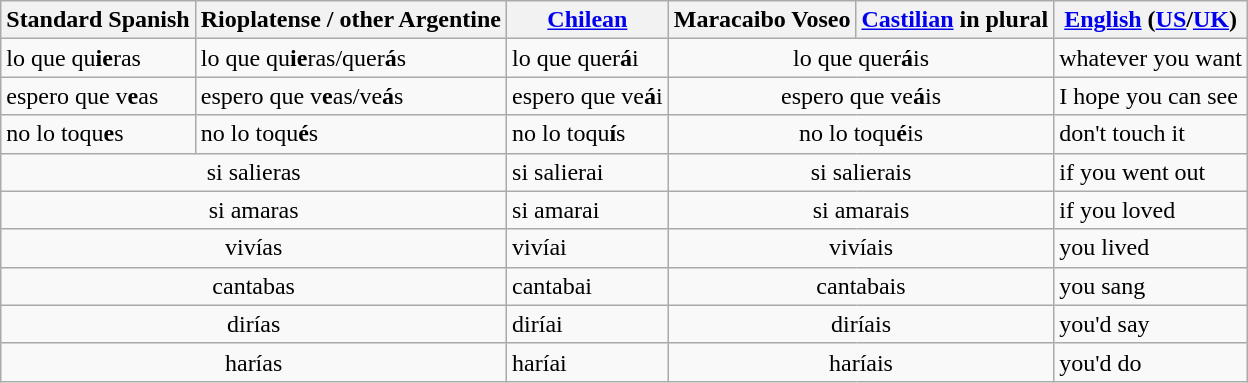<table class="wikitable">
<tr>
<th>Standard Spanish</th>
<th>Rioplatense / other Argentine</th>
<th><a href='#'>Chilean</a></th>
<th>Maracaibo Voseo</th>
<th><a href='#'>Castilian</a> in plural</th>
<th><a href='#'>English</a> (<a href='#'>US</a>/<a href='#'>UK</a>)</th>
</tr>
<tr>
<td>lo que qu<strong>ie</strong>ras</td>
<td>lo que qu<strong>ie</strong>ras/quer<strong>á</strong>s</td>
<td>lo que quer<strong>á</strong>i</td>
<td colspan=2 style="text-align: center;">lo que quer<strong>á</strong>is</td>
<td>whatever you want</td>
</tr>
<tr>
<td>espero que v<strong>e</strong>as</td>
<td>espero que v<strong>e</strong>as/ve<strong>á</strong>s</td>
<td>espero que ve<strong>á</strong>i</td>
<td colspan=2 style="text-align: center;">espero que ve<strong>á</strong>is</td>
<td>I hope you can see</td>
</tr>
<tr>
<td>no lo toqu<strong>e</strong>s</td>
<td>no lo toqu<strong>é</strong>s</td>
<td>no lo toqu<strong>í</strong>s</td>
<td colspan=2 style="text-align: center;">no lo toqu<strong>é</strong>is</td>
<td>don't touch it</td>
</tr>
<tr>
<td colspan=2 style="text-align: center;">si salieras</td>
<td>si salierai</td>
<td colspan=2 style="text-align: center;">si salierais</td>
<td>if you went out</td>
</tr>
<tr>
<td colspan=2 style="text-align: center;">si amaras</td>
<td>si amarai</td>
<td colspan=2 style="text-align: center;">si amarais</td>
<td>if you loved</td>
</tr>
<tr>
<td colspan=2 style="text-align: center;">vivías</td>
<td>vivíai</td>
<td colspan=2 style="text-align: center;">vivíais</td>
<td>you lived</td>
</tr>
<tr>
<td colspan=2 style="text-align: center;">cantabas</td>
<td>cantabai</td>
<td colspan=2 style="text-align: center;">cantabais</td>
<td>you sang</td>
</tr>
<tr>
<td colspan=2 style="text-align: center;">dirías</td>
<td>diríai</td>
<td colspan=2 style="text-align: center;">diríais</td>
<td>you'd say</td>
</tr>
<tr>
<td colspan=2 style="text-align: center;">harías</td>
<td>haríai</td>
<td colspan=2 style="text-align: center;">haríais</td>
<td>you'd do</td>
</tr>
</table>
